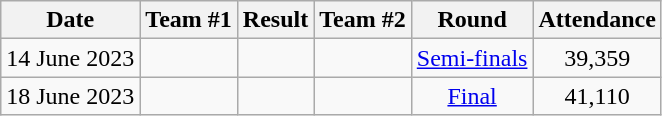<table class="wikitable" style="text-align: center;">
<tr>
<th>Date</th>
<th>Team #1</th>
<th>Result</th>
<th>Team #2</th>
<th>Round</th>
<th>Attendance</th>
</tr>
<tr>
<td>14 June 2023</td>
<td></td>
<td> </td>
<td></td>
<td><a href='#'>Semi-finals</a></td>
<td>39,359</td>
</tr>
<tr>
<td>18 June 2023</td>
<td></td>
<td>  </td>
<td></td>
<td><a href='#'>Final</a></td>
<td>41,110</td>
</tr>
</table>
